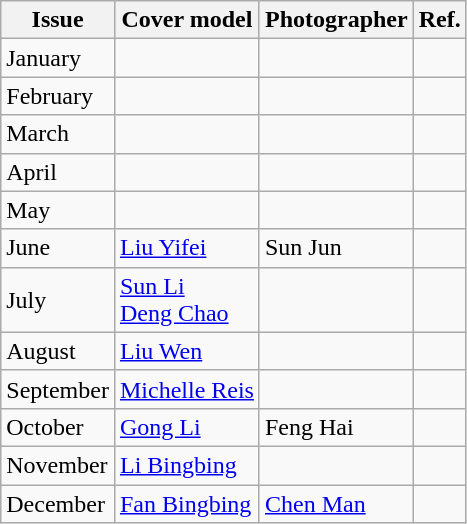<table class="sortable wikitable">
<tr>
<th>Issue</th>
<th>Cover model</th>
<th>Photographer</th>
<th>Ref.</th>
</tr>
<tr>
<td>January</td>
<td></td>
<td></td>
<td></td>
</tr>
<tr>
<td>February</td>
<td></td>
<td></td>
<td></td>
</tr>
<tr>
<td>March</td>
<td></td>
<td></td>
<td></td>
</tr>
<tr>
<td>April</td>
<td></td>
<td></td>
<td></td>
</tr>
<tr>
<td>May</td>
<td></td>
<td></td>
<td></td>
</tr>
<tr>
<td>June</td>
<td><a href='#'>Liu Yifei</a></td>
<td>Sun Jun</td>
<td></td>
</tr>
<tr>
<td>July</td>
<td><a href='#'>Sun Li</a><br><a href='#'>Deng Chao</a></td>
<td></td>
<td></td>
</tr>
<tr>
<td>August</td>
<td><a href='#'>Liu Wen</a></td>
<td></td>
<td></td>
</tr>
<tr>
<td>September</td>
<td><a href='#'>Michelle Reis</a></td>
<td></td>
<td></td>
</tr>
<tr>
<td>October</td>
<td><a href='#'>Gong Li</a></td>
<td>Feng Hai</td>
<td></td>
</tr>
<tr>
<td>November</td>
<td><a href='#'>Li Bingbing</a></td>
<td></td>
<td></td>
</tr>
<tr>
<td>December</td>
<td><a href='#'>Fan Bingbing</a></td>
<td><a href='#'>Chen Man</a></td>
<td></td>
</tr>
</table>
